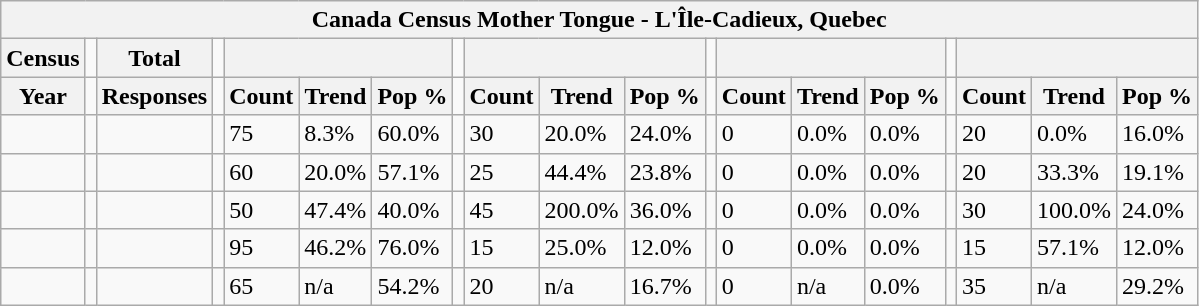<table class="wikitable">
<tr>
<th colspan="19">Canada Census Mother Tongue - L'Île-Cadieux, Quebec</th>
</tr>
<tr>
<th>Census</th>
<td></td>
<th>Total</th>
<td colspan="1"></td>
<th colspan="3"></th>
<td colspan="1"></td>
<th colspan="3"></th>
<td colspan="1"></td>
<th colspan="3"></th>
<td colspan="1"></td>
<th colspan="3"></th>
</tr>
<tr>
<th>Year</th>
<td></td>
<th>Responses</th>
<td></td>
<th>Count</th>
<th>Trend</th>
<th>Pop %</th>
<td></td>
<th>Count</th>
<th>Trend</th>
<th>Pop %</th>
<td></td>
<th>Count</th>
<th>Trend</th>
<th>Pop %</th>
<td></td>
<th>Count</th>
<th>Trend</th>
<th>Pop %</th>
</tr>
<tr>
<td></td>
<td></td>
<td></td>
<td></td>
<td>75</td>
<td> 8.3%</td>
<td>60.0%</td>
<td></td>
<td>30</td>
<td> 20.0%</td>
<td>24.0%</td>
<td></td>
<td>0</td>
<td> 0.0%</td>
<td>0.0%</td>
<td></td>
<td>20</td>
<td> 0.0%</td>
<td>16.0%</td>
</tr>
<tr>
<td></td>
<td></td>
<td></td>
<td></td>
<td>60</td>
<td> 20.0%</td>
<td>57.1%</td>
<td></td>
<td>25</td>
<td> 44.4%</td>
<td>23.8%</td>
<td></td>
<td>0</td>
<td> 0.0%</td>
<td>0.0%</td>
<td></td>
<td>20</td>
<td> 33.3%</td>
<td>19.1%</td>
</tr>
<tr>
<td></td>
<td></td>
<td></td>
<td></td>
<td>50</td>
<td> 47.4%</td>
<td>40.0%</td>
<td></td>
<td>45</td>
<td> 200.0%</td>
<td>36.0%</td>
<td></td>
<td>0</td>
<td> 0.0%</td>
<td>0.0%</td>
<td></td>
<td>30</td>
<td> 100.0%</td>
<td>24.0%</td>
</tr>
<tr>
<td></td>
<td></td>
<td></td>
<td></td>
<td>95</td>
<td> 46.2%</td>
<td>76.0%</td>
<td></td>
<td>15</td>
<td> 25.0%</td>
<td>12.0%</td>
<td></td>
<td>0</td>
<td> 0.0%</td>
<td>0.0%</td>
<td></td>
<td>15</td>
<td> 57.1%</td>
<td>12.0%</td>
</tr>
<tr>
<td></td>
<td></td>
<td></td>
<td></td>
<td>65</td>
<td>n/a</td>
<td>54.2%</td>
<td></td>
<td>20</td>
<td>n/a</td>
<td>16.7%</td>
<td></td>
<td>0</td>
<td>n/a</td>
<td>0.0%</td>
<td></td>
<td>35</td>
<td>n/a</td>
<td>29.2%</td>
</tr>
</table>
